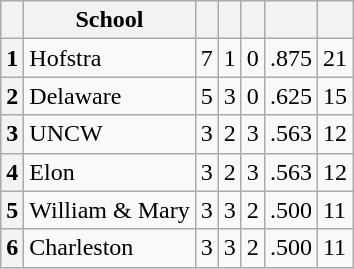<table class="wikitable">
<tr>
<th></th>
<th>School</th>
<th></th>
<th></th>
<th></th>
<th></th>
<th></th>
</tr>
<tr align=center>
<th>1</th>
<td align=left>Hofstra</td>
<td>7</td>
<td>1</td>
<td>0</td>
<td>.875</td>
<td>21</td>
</tr>
<tr>
<th>2</th>
<td align=left>Delaware</td>
<td>5</td>
<td>3</td>
<td>0</td>
<td>.625</td>
<td>15</td>
</tr>
<tr>
<th>3</th>
<td align=left>UNCW</td>
<td>3</td>
<td>2</td>
<td>3</td>
<td>.563</td>
<td>12</td>
</tr>
<tr>
<th>4</th>
<td align=left>Elon</td>
<td>3</td>
<td>2</td>
<td>3</td>
<td>.563</td>
<td>12</td>
</tr>
<tr>
<th>5</th>
<td align=left>William & Mary</td>
<td>3</td>
<td>3</td>
<td>2</td>
<td>.500</td>
<td>11</td>
</tr>
<tr>
<th>6</th>
<td align=left>Charleston</td>
<td>3</td>
<td>3</td>
<td>2</td>
<td>.500</td>
<td>11</td>
</tr>
</table>
